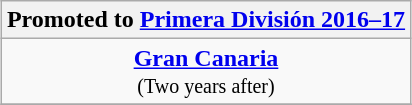<table class="wikitable" style="text-align: center; margin: 0 auto;">
<tr>
<th colspan="2">Promoted to <a href='#'>Primera División 2016–17</a></th>
</tr>
<tr>
<td><strong><a href='#'>Gran Canaria</a></strong><br><small>(Two years after)</small></td>
</tr>
<tr>
</tr>
</table>
